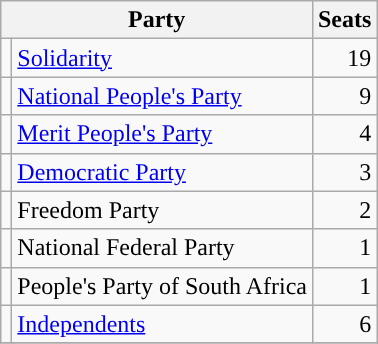<table class="wikitable" style="text-align:right">
<tr>
<th colspan="2">Party</th>
<th>Seats</th>
</tr>
<tr>
<td></td>
<td align="left"><a href='#'>Solidarity</a></td>
<td>19</td>
</tr>
<tr>
<td></td>
<td align="left"><a href='#'>National People's Party</a></td>
<td>9</td>
</tr>
<tr>
<td></td>
<td align="left"><a href='#'>Merit People's Party</a></td>
<td>4</td>
</tr>
<tr>
<td></td>
<td align="left"><a href='#'>Democratic Party</a></td>
<td>3</td>
</tr>
<tr>
<td></td>
<td align="left">Freedom Party</td>
<td>2</td>
</tr>
<tr>
<td></td>
<td align="left">National Federal Party</td>
<td>1</td>
</tr>
<tr>
<td></td>
<td align="left">People's Party of South Africa</td>
<td>1</td>
</tr>
<tr>
<td></td>
<td align="left"><a href='#'>Independents</a></td>
<td>6</td>
</tr>
<tr>
</tr>
</table>
